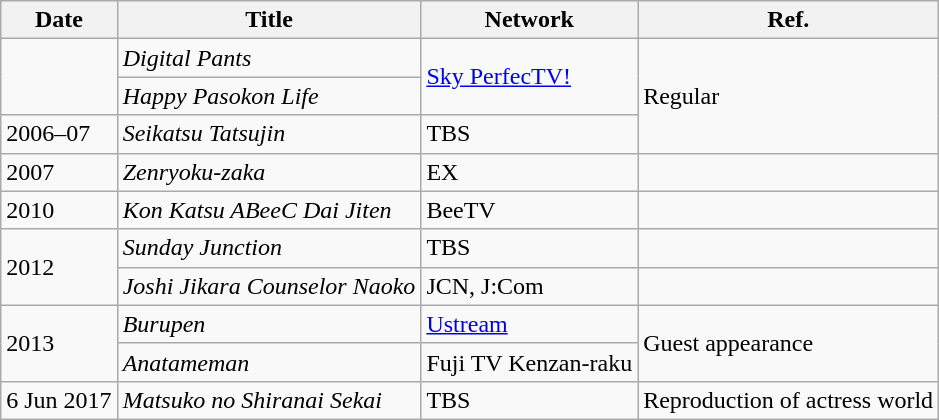<table class="wikitable">
<tr>
<th>Date</th>
<th>Title</th>
<th>Network</th>
<th>Ref.</th>
</tr>
<tr>
<td rowspan="2"></td>
<td><em>Digital Pants</em></td>
<td rowspan="2"><a href='#'>Sky PerfecTV!</a></td>
<td rowspan="3">Regular</td>
</tr>
<tr>
<td><em>Happy Pasokon Life</em></td>
</tr>
<tr>
<td>2006–07</td>
<td><em>Seikatsu Tatsujin</em></td>
<td>TBS</td>
</tr>
<tr>
<td>2007</td>
<td><em>Zenryoku-zaka</em></td>
<td>EX</td>
<td></td>
</tr>
<tr>
<td>2010</td>
<td><em>Kon Katsu ABeeC Dai Jiten</em></td>
<td>BeeTV</td>
<td></td>
</tr>
<tr>
<td rowspan="2">2012</td>
<td><em>Sunday Junction</em></td>
<td>TBS</td>
<td></td>
</tr>
<tr>
<td><em>Joshi Jikara Counselor Naoko</em></td>
<td>JCN, J:Com</td>
<td></td>
</tr>
<tr>
<td rowspan="2">2013</td>
<td><em>Burupen</em></td>
<td><a href='#'>Ustream</a></td>
<td rowspan="2">Guest appearance</td>
</tr>
<tr>
<td><em>Anatameman</em></td>
<td>Fuji TV Kenzan-raku</td>
</tr>
<tr>
<td>6 Jun 2017</td>
<td><em>Matsuko no Shiranai Sekai</em></td>
<td>TBS</td>
<td>Reproduction of actress world</td>
</tr>
</table>
